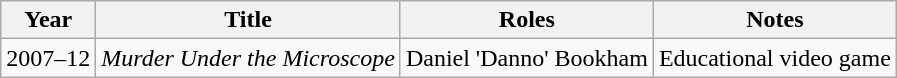<table class="wikitable">
<tr>
<th>Year</th>
<th>Title</th>
<th>Roles</th>
<th>Notes</th>
</tr>
<tr>
<td>2007–12</td>
<td><em>Murder Under the Microscope</em></td>
<td>Daniel 'Danno' Bookham</td>
<td>Educational video game</td>
</tr>
</table>
